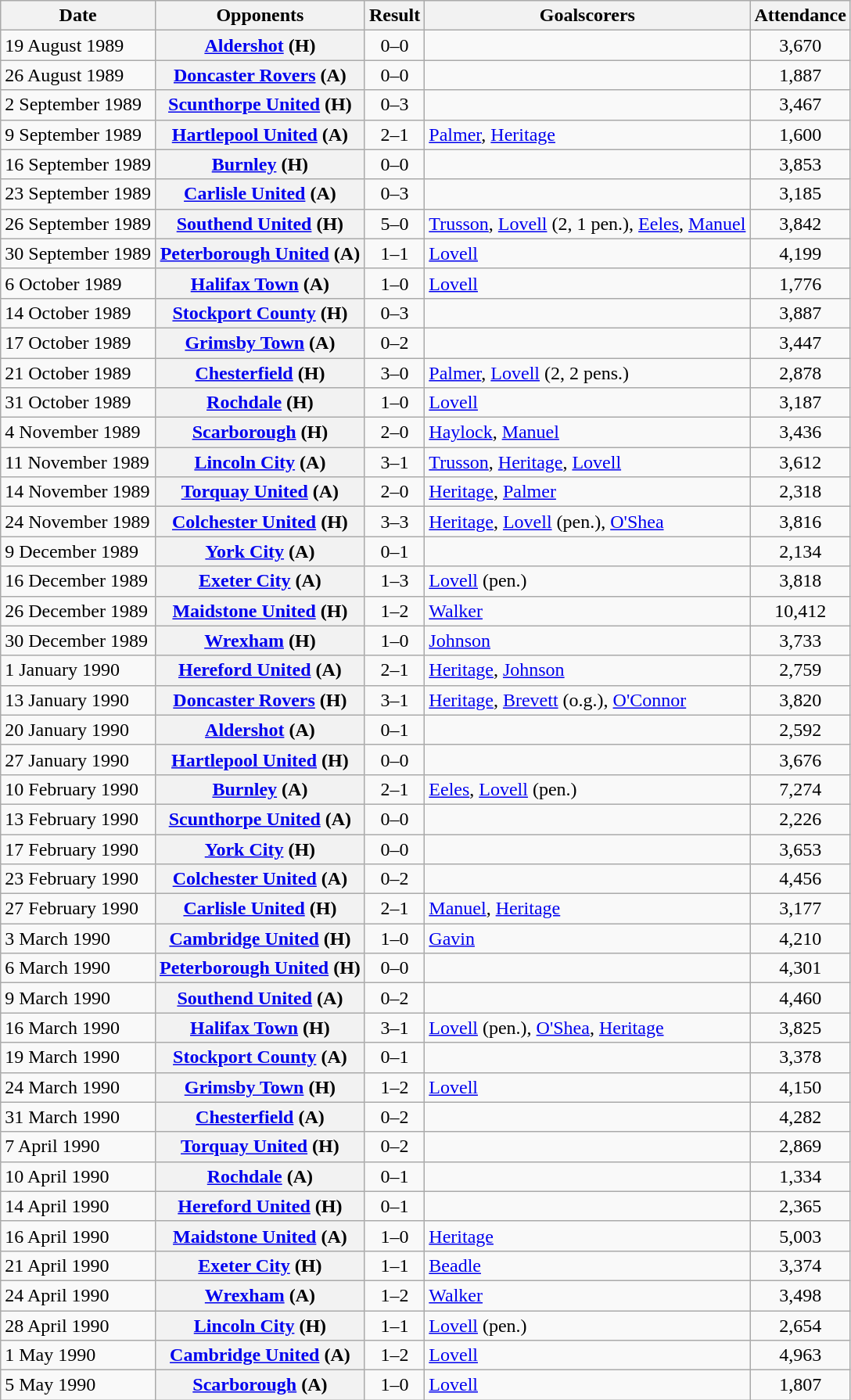<table class="wikitable plainrowheaders sortable">
<tr>
<th scope=col>Date</th>
<th scope=col>Opponents</th>
<th scope=col>Result</th>
<th scope=col class=unsortable>Goalscorers</th>
<th scope=col>Attendance</th>
</tr>
<tr>
<td>19 August 1989</td>
<th scope=row><a href='#'>Aldershot</a> (H)</th>
<td align=center>0–0</td>
<td></td>
<td align=center>3,670</td>
</tr>
<tr>
<td>26 August 1989</td>
<th scope=row><a href='#'>Doncaster Rovers</a> (A)</th>
<td align=center>0–0</td>
<td></td>
<td align=center>1,887</td>
</tr>
<tr>
<td>2 September 1989</td>
<th scope=row><a href='#'>Scunthorpe United</a> (H)</th>
<td align=center>0–3</td>
<td></td>
<td align=center>3,467</td>
</tr>
<tr>
<td>9 September 1989</td>
<th scope=row><a href='#'>Hartlepool United</a> (A)</th>
<td align=center>2–1</td>
<td><a href='#'>Palmer</a>, <a href='#'>Heritage</a></td>
<td align=center>1,600</td>
</tr>
<tr>
<td>16 September 1989</td>
<th scope=row><a href='#'>Burnley</a> (H)</th>
<td align=center>0–0</td>
<td></td>
<td align=center>3,853</td>
</tr>
<tr>
<td>23 September 1989</td>
<th scope=row><a href='#'>Carlisle United</a> (A)</th>
<td align=center>0–3</td>
<td></td>
<td align=center>3,185</td>
</tr>
<tr>
<td>26 September 1989</td>
<th scope=row><a href='#'>Southend United</a> (H)</th>
<td align=center>5–0</td>
<td><a href='#'>Trusson</a>, <a href='#'>Lovell</a> (2, 1 pen.), <a href='#'>Eeles</a>, <a href='#'>Manuel</a></td>
<td align=center>3,842</td>
</tr>
<tr>
<td>30 September 1989</td>
<th scope=row><a href='#'>Peterborough United</a> (A)</th>
<td align=center>1–1</td>
<td><a href='#'>Lovell</a></td>
<td align=center>4,199</td>
</tr>
<tr>
<td>6 October 1989</td>
<th scope=row><a href='#'>Halifax Town</a> (A)</th>
<td align=center>1–0</td>
<td><a href='#'>Lovell</a></td>
<td align=center>1,776</td>
</tr>
<tr>
<td>14 October 1989</td>
<th scope=row><a href='#'>Stockport County</a> (H)</th>
<td align=center>0–3</td>
<td></td>
<td align=center>3,887</td>
</tr>
<tr>
<td>17 October 1989</td>
<th scope=row><a href='#'>Grimsby Town</a> (A)</th>
<td align=center>0–2</td>
<td></td>
<td align=center>3,447</td>
</tr>
<tr>
<td>21 October 1989</td>
<th scope=row><a href='#'>Chesterfield</a> (H)</th>
<td align=center>3–0</td>
<td><a href='#'>Palmer</a>, <a href='#'>Lovell</a> (2, 2 pens.)</td>
<td align=center>2,878</td>
</tr>
<tr>
<td>31 October 1989</td>
<th scope=row><a href='#'>Rochdale</a> (H)</th>
<td align=center>1–0</td>
<td><a href='#'>Lovell</a></td>
<td align=center>3,187</td>
</tr>
<tr>
<td>4 November 1989</td>
<th scope=row><a href='#'>Scarborough</a> (H)</th>
<td align=center>2–0</td>
<td><a href='#'>Haylock</a>, <a href='#'>Manuel</a></td>
<td align=center>3,436</td>
</tr>
<tr>
<td>11 November 1989</td>
<th scope=row><a href='#'>Lincoln City</a> (A)</th>
<td align=center>3–1</td>
<td><a href='#'>Trusson</a>, <a href='#'>Heritage</a>, <a href='#'>Lovell</a></td>
<td align=center>3,612</td>
</tr>
<tr>
<td>14 November 1989</td>
<th scope=row><a href='#'>Torquay United</a> (A)</th>
<td align=center>2–0</td>
<td><a href='#'>Heritage</a>, <a href='#'>Palmer</a></td>
<td align=center>2,318</td>
</tr>
<tr>
<td>24 November 1989</td>
<th scope=row><a href='#'>Colchester United</a> (H)</th>
<td align=center>3–3</td>
<td><a href='#'>Heritage</a>, <a href='#'>Lovell</a> (pen.), <a href='#'>O'Shea</a></td>
<td align=center>3,816</td>
</tr>
<tr>
<td>9 December 1989</td>
<th scope=row><a href='#'>York City</a> (A)</th>
<td align=center>0–1</td>
<td></td>
<td align=center>2,134</td>
</tr>
<tr>
<td>16 December 1989</td>
<th scope=row><a href='#'>Exeter City</a> (A)</th>
<td align=center>1–3</td>
<td><a href='#'>Lovell</a> (pen.)</td>
<td align=center>3,818</td>
</tr>
<tr>
<td>26 December 1989</td>
<th scope=row><a href='#'>Maidstone United</a> (H)</th>
<td align=center>1–2</td>
<td><a href='#'>Walker</a></td>
<td align=center>10,412</td>
</tr>
<tr>
<td>30 December 1989</td>
<th scope=row><a href='#'>Wrexham</a> (H)</th>
<td align=center>1–0</td>
<td><a href='#'>Johnson</a></td>
<td align=center>3,733</td>
</tr>
<tr>
<td>1 January 1990</td>
<th scope=row><a href='#'>Hereford United</a> (A)</th>
<td align=center>2–1</td>
<td><a href='#'>Heritage</a>, <a href='#'>Johnson</a></td>
<td align=center>2,759</td>
</tr>
<tr>
<td>13 January 1990</td>
<th scope=row><a href='#'>Doncaster Rovers</a> (H)</th>
<td align=center>3–1</td>
<td><a href='#'>Heritage</a>, <a href='#'>Brevett</a> (o.g.), <a href='#'>O'Connor</a></td>
<td align=center>3,820</td>
</tr>
<tr>
<td>20 January 1990</td>
<th scope=row><a href='#'>Aldershot</a> (A)</th>
<td align=center>0–1</td>
<td></td>
<td align=center>2,592</td>
</tr>
<tr>
<td>27 January 1990</td>
<th scope=row><a href='#'>Hartlepool United</a> (H)</th>
<td align=center>0–0</td>
<td></td>
<td align=center>3,676</td>
</tr>
<tr>
<td>10 February 1990</td>
<th scope=row><a href='#'>Burnley</a> (A)</th>
<td align=center>2–1</td>
<td><a href='#'>Eeles</a>, <a href='#'>Lovell</a> (pen.)</td>
<td align=center>7,274</td>
</tr>
<tr>
<td>13 February 1990</td>
<th scope=row><a href='#'>Scunthorpe United</a> (A)</th>
<td align=center>0–0</td>
<td></td>
<td align=center>2,226</td>
</tr>
<tr>
<td>17 February 1990</td>
<th scope=row><a href='#'>York City</a> (H)</th>
<td align=center>0–0</td>
<td></td>
<td align=center>3,653</td>
</tr>
<tr>
<td>23 February 1990</td>
<th scope=row><a href='#'>Colchester United</a> (A)</th>
<td align=center>0–2</td>
<td></td>
<td align=center>4,456</td>
</tr>
<tr>
<td>27 February 1990</td>
<th scope=row><a href='#'>Carlisle United</a> (H)</th>
<td align=center>2–1</td>
<td><a href='#'>Manuel</a>, <a href='#'>Heritage</a></td>
<td align=center>3,177</td>
</tr>
<tr>
<td>3 March 1990</td>
<th scope=row><a href='#'>Cambridge United</a> (H)</th>
<td align=center>1–0</td>
<td><a href='#'>Gavin</a></td>
<td align=center>4,210</td>
</tr>
<tr>
<td>6 March 1990</td>
<th scope=row><a href='#'>Peterborough United</a> (H)</th>
<td align=center>0–0</td>
<td></td>
<td align=center>4,301</td>
</tr>
<tr>
<td>9 March 1990</td>
<th scope=row><a href='#'>Southend United</a> (A)</th>
<td align=center>0–2</td>
<td></td>
<td align=center>4,460</td>
</tr>
<tr>
<td>16 March 1990</td>
<th scope=row><a href='#'>Halifax Town</a> (H)</th>
<td align=center>3–1</td>
<td><a href='#'>Lovell</a> (pen.), <a href='#'>O'Shea</a>, <a href='#'>Heritage</a></td>
<td align=center>3,825</td>
</tr>
<tr>
<td>19 March 1990</td>
<th scope=row><a href='#'>Stockport County</a> (A)</th>
<td align=center>0–1</td>
<td></td>
<td align=center>3,378</td>
</tr>
<tr>
<td>24 March 1990</td>
<th scope=row><a href='#'>Grimsby Town</a> (H)</th>
<td align=center>1–2</td>
<td><a href='#'>Lovell</a></td>
<td align=center>4,150</td>
</tr>
<tr>
<td>31 March 1990</td>
<th scope=row><a href='#'>Chesterfield</a> (A)</th>
<td align=center>0–2</td>
<td></td>
<td align=center>4,282</td>
</tr>
<tr>
<td>7 April 1990</td>
<th scope=row><a href='#'>Torquay United</a> (H)</th>
<td align=center>0–2</td>
<td></td>
<td align=center>2,869</td>
</tr>
<tr>
<td>10 April 1990</td>
<th scope=row><a href='#'>Rochdale</a> (A)</th>
<td align=center>0–1</td>
<td></td>
<td align=center>1,334</td>
</tr>
<tr>
<td>14 April 1990</td>
<th scope=row><a href='#'>Hereford United</a> (H)</th>
<td align=center>0–1</td>
<td></td>
<td align=center>2,365</td>
</tr>
<tr>
<td>16 April 1990</td>
<th scope=row><a href='#'>Maidstone United</a> (A)</th>
<td align=center>1–0</td>
<td><a href='#'>Heritage</a></td>
<td align=center>5,003</td>
</tr>
<tr>
<td>21 April 1990</td>
<th scope=row><a href='#'>Exeter City</a> (H)</th>
<td align=center>1–1</td>
<td><a href='#'>Beadle</a></td>
<td align=center>3,374</td>
</tr>
<tr>
<td>24 April 1990</td>
<th scope=row><a href='#'>Wrexham</a> (A)</th>
<td align=center>1–2</td>
<td><a href='#'>Walker</a></td>
<td align=center>3,498</td>
</tr>
<tr>
<td>28 April 1990</td>
<th scope=row><a href='#'>Lincoln City</a> (H)</th>
<td align=center>1–1</td>
<td><a href='#'>Lovell</a> (pen.)</td>
<td align=center>2,654</td>
</tr>
<tr>
<td>1 May 1990</td>
<th scope=row><a href='#'>Cambridge United</a> (A)</th>
<td align=center>1–2</td>
<td><a href='#'>Lovell</a></td>
<td align=center>4,963</td>
</tr>
<tr>
<td>5 May 1990</td>
<th scope=row><a href='#'>Scarborough</a> (A)</th>
<td align=center>1–0</td>
<td><a href='#'>Lovell</a></td>
<td align=center>1,807</td>
</tr>
</table>
